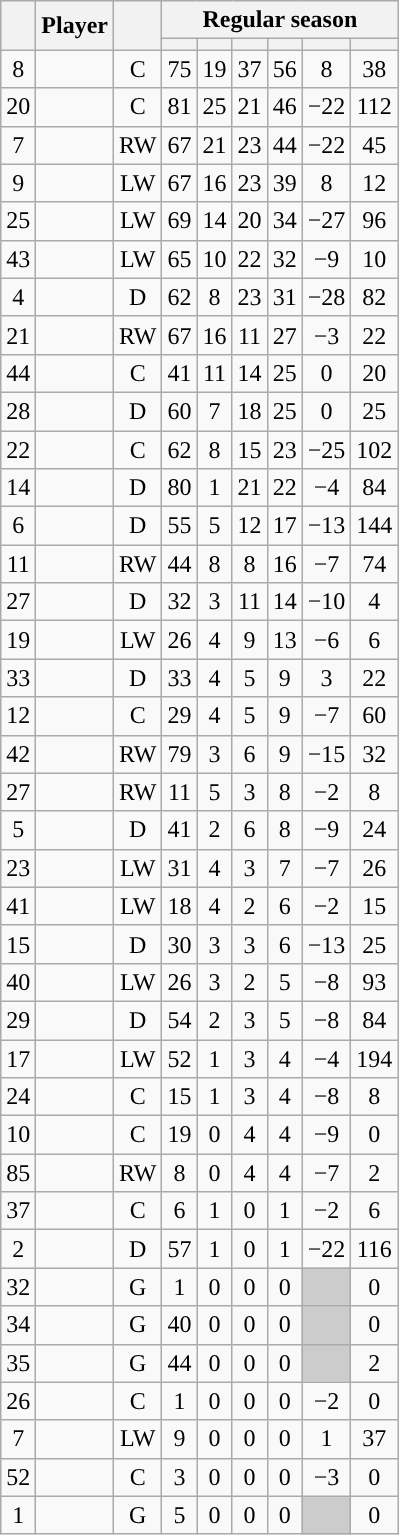<table class="wikitable sortable plainrowheaders" style="text-align:center;">
<tr>
<th scope="col" data-sort-type="number" rowspan="2"></th>
<th scope="col" rowspan="2">Player</th>
<th scope="col" rowspan="2"></th>
<th scope=colgroup colspan=6>Regular season</th>
</tr>
<tr>
<th scope="col" data-sort-type="number"></th>
<th scope="col" data-sort-type="number"></th>
<th scope="col" data-sort-type="number"></th>
<th scope="col" data-sort-type="number"></th>
<th scope="col" data-sort-type="number"></th>
<th scope="col" data-sort-type="number"></th>
</tr>
<tr>
<td scope="row">8</td>
<td align="left"></td>
<td>C</td>
<td>75</td>
<td>19</td>
<td>37</td>
<td>56</td>
<td>8</td>
<td>38</td>
</tr>
<tr>
<td scope="row">20</td>
<td align="left"></td>
<td>C</td>
<td>81</td>
<td>25</td>
<td>21</td>
<td>46</td>
<td>−22</td>
<td>112</td>
</tr>
<tr>
<td scope="row">7</td>
<td align="left"></td>
<td>RW</td>
<td>67</td>
<td>21</td>
<td>23</td>
<td>44</td>
<td>−22</td>
<td>45</td>
</tr>
<tr>
<td scope="row">9</td>
<td align="left"></td>
<td>LW</td>
<td>67</td>
<td>16</td>
<td>23</td>
<td>39</td>
<td>8</td>
<td>12</td>
</tr>
<tr>
<td scope="row">25</td>
<td align="left"></td>
<td>LW</td>
<td>69</td>
<td>14</td>
<td>20</td>
<td>34</td>
<td>−27</td>
<td>96</td>
</tr>
<tr>
<td scope="row">43</td>
<td align="left"></td>
<td>LW</td>
<td>65</td>
<td>10</td>
<td>22</td>
<td>32</td>
<td>−9</td>
<td>10</td>
</tr>
<tr>
<td scope="row">4</td>
<td align="left"></td>
<td>D</td>
<td>62</td>
<td>8</td>
<td>23</td>
<td>31</td>
<td>−28</td>
<td>82</td>
</tr>
<tr>
<td scope="row">21</td>
<td align="left"></td>
<td>RW</td>
<td>67</td>
<td>16</td>
<td>11</td>
<td>27</td>
<td>−3</td>
<td>22</td>
</tr>
<tr>
<td scope="row">44</td>
<td align="left"></td>
<td>C</td>
<td>41</td>
<td>11</td>
<td>14</td>
<td>25</td>
<td>0</td>
<td>20</td>
</tr>
<tr>
<td scope="row">28</td>
<td align="left"></td>
<td>D</td>
<td>60</td>
<td>7</td>
<td>18</td>
<td>25</td>
<td>0</td>
<td>25</td>
</tr>
<tr>
<td scope="row">22</td>
<td align="left"></td>
<td>C</td>
<td>62</td>
<td>8</td>
<td>15</td>
<td>23</td>
<td>−25</td>
<td>102</td>
</tr>
<tr>
<td scope="row">14</td>
<td align="left"></td>
<td>D</td>
<td>80</td>
<td>1</td>
<td>21</td>
<td>22</td>
<td>−4</td>
<td>84</td>
</tr>
<tr>
<td scope="row">6</td>
<td align="left"></td>
<td>D</td>
<td>55</td>
<td>5</td>
<td>12</td>
<td>17</td>
<td>−13</td>
<td>144</td>
</tr>
<tr>
<td scope="row">11</td>
<td align="left"></td>
<td>RW</td>
<td>44</td>
<td>8</td>
<td>8</td>
<td>16</td>
<td>−7</td>
<td>74</td>
</tr>
<tr>
<td scope="row">27</td>
<td align="left"></td>
<td>D</td>
<td>32</td>
<td>3</td>
<td>11</td>
<td>14</td>
<td>−10</td>
<td>4</td>
</tr>
<tr>
<td scope="row">19</td>
<td align="left"></td>
<td>LW</td>
<td>26</td>
<td>4</td>
<td>9</td>
<td>13</td>
<td>−6</td>
<td>6</td>
</tr>
<tr>
<td scope="row">33</td>
<td align="left"></td>
<td>D</td>
<td>33</td>
<td>4</td>
<td>5</td>
<td>9</td>
<td>3</td>
<td>22</td>
</tr>
<tr>
<td scope="row">12</td>
<td align="left"></td>
<td>C</td>
<td>29</td>
<td>4</td>
<td>5</td>
<td>9</td>
<td>−7</td>
<td>60</td>
</tr>
<tr>
<td scope="row">42</td>
<td align="left"></td>
<td>RW</td>
<td>79</td>
<td>3</td>
<td>6</td>
<td>9</td>
<td>−15</td>
<td>32</td>
</tr>
<tr>
<td scope="row">27</td>
<td align="left"></td>
<td>RW</td>
<td>11</td>
<td>5</td>
<td>3</td>
<td>8</td>
<td>−2</td>
<td>8</td>
</tr>
<tr>
<td scope="row">5</td>
<td align="left"></td>
<td>D</td>
<td>41</td>
<td>2</td>
<td>6</td>
<td>8</td>
<td>−9</td>
<td>24</td>
</tr>
<tr>
<td scope="row">23</td>
<td align="left"></td>
<td>LW</td>
<td>31</td>
<td>4</td>
<td>3</td>
<td>7</td>
<td>−7</td>
<td>26</td>
</tr>
<tr>
<td scope="row">41</td>
<td align="left"></td>
<td>LW</td>
<td>18</td>
<td>4</td>
<td>2</td>
<td>6</td>
<td>−2</td>
<td>15</td>
</tr>
<tr>
<td scope="row">15</td>
<td align="left"></td>
<td>D</td>
<td>30</td>
<td>3</td>
<td>3</td>
<td>6</td>
<td>−13</td>
<td>25</td>
</tr>
<tr>
<td scope="row">40</td>
<td align="left"></td>
<td>LW</td>
<td>26</td>
<td>3</td>
<td>2</td>
<td>5</td>
<td>−8</td>
<td>93</td>
</tr>
<tr>
<td scope="row">29</td>
<td align="left"></td>
<td>D</td>
<td>54</td>
<td>2</td>
<td>3</td>
<td>5</td>
<td>−8</td>
<td>84</td>
</tr>
<tr>
<td scope="row">17</td>
<td align="left"></td>
<td>LW</td>
<td>52</td>
<td>1</td>
<td>3</td>
<td>4</td>
<td>−4</td>
<td>194</td>
</tr>
<tr>
<td scope="row">24</td>
<td align="left"></td>
<td>C</td>
<td>15</td>
<td>1</td>
<td>3</td>
<td>4</td>
<td>−8</td>
<td>8</td>
</tr>
<tr>
<td scope="row">10</td>
<td align="left"></td>
<td>C</td>
<td>19</td>
<td>0</td>
<td>4</td>
<td>4</td>
<td>−9</td>
<td>0</td>
</tr>
<tr>
<td scope="row">85</td>
<td align="left"></td>
<td>RW</td>
<td>8</td>
<td>0</td>
<td>4</td>
<td>4</td>
<td>−7</td>
<td>2</td>
</tr>
<tr>
<td scope="row">37</td>
<td align="left"></td>
<td>C</td>
<td>6</td>
<td>1</td>
<td>0</td>
<td>1</td>
<td>−2</td>
<td>6</td>
</tr>
<tr>
<td scope="row">2</td>
<td align="left"></td>
<td>D</td>
<td>57</td>
<td>1</td>
<td>0</td>
<td>1</td>
<td>−22</td>
<td>116</td>
</tr>
<tr>
<td scope="row">32</td>
<td align="left"></td>
<td>G</td>
<td>1</td>
<td>0</td>
<td>0</td>
<td>0</td>
<td style="background:#ccc"></td>
<td>0</td>
</tr>
<tr>
<td scope="row">34</td>
<td align="left"></td>
<td>G</td>
<td>40</td>
<td>0</td>
<td>0</td>
<td>0</td>
<td style="background:#ccc"></td>
<td>0</td>
</tr>
<tr>
<td scope="row">35</td>
<td align="left"></td>
<td>G</td>
<td>44</td>
<td>0</td>
<td>0</td>
<td>0</td>
<td style="background:#ccc"></td>
<td>2</td>
</tr>
<tr>
<td scope="row">26</td>
<td align="left"></td>
<td>C</td>
<td>1</td>
<td>0</td>
<td>0</td>
<td>0</td>
<td>−2</td>
<td>0</td>
</tr>
<tr>
<td scope="row">7</td>
<td align="left"></td>
<td>LW</td>
<td>9</td>
<td>0</td>
<td>0</td>
<td>0</td>
<td>1</td>
<td>37</td>
</tr>
<tr>
<td scope="row">52</td>
<td align="left"></td>
<td>C</td>
<td>3</td>
<td>0</td>
<td>0</td>
<td>0</td>
<td>−3</td>
<td>0</td>
</tr>
<tr>
<td scope="row">1</td>
<td align="left"></td>
<td>G</td>
<td>5</td>
<td>0</td>
<td>0</td>
<td>0</td>
<td style="background:#ccc"></td>
<td>0</td>
</tr>
</table>
